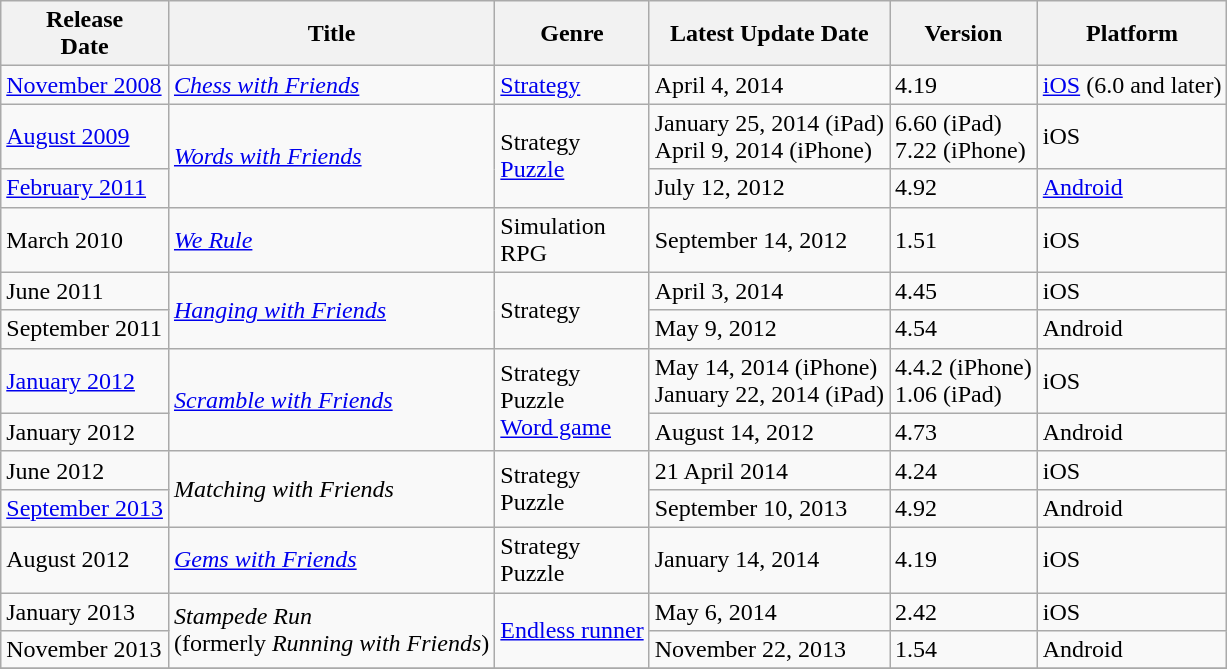<table class="wikitable">
<tr>
<th>Release<br> Date</th>
<th>Title</th>
<th>Genre</th>
<th>Latest Update Date</th>
<th>Version</th>
<th>Platform</th>
</tr>
<tr>
<td><a href='#'>November 2008</a></td>
<td><em><a href='#'>Chess with Friends</a></em></td>
<td><a href='#'>Strategy</a></td>
<td>April 4, 2014</td>
<td>4.19</td>
<td><a href='#'>iOS</a> (6.0 and later)</td>
</tr>
<tr>
<td><a href='#'>August 2009</a></td>
<td rowspan="2"><em><a href='#'>Words with Friends</a></em></td>
<td rowspan="2">Strategy<br><a href='#'>Puzzle</a></td>
<td>January 25, 2014 (iPad) <br> April 9, 2014 (iPhone)</td>
<td>6.60 (iPad) <br> 7.22 (iPhone)</td>
<td>iOS</td>
</tr>
<tr>
<td><a href='#'>February 2011</a></td>
<td>July 12, 2012</td>
<td>4.92</td>
<td><a href='#'>Android</a></td>
</tr>
<tr>
<td>March 2010</td>
<td><em><a href='#'>We Rule</a></em></td>
<td>Simulation<br>RPG</td>
<td>September 14, 2012</td>
<td>1.51</td>
<td>iOS</td>
</tr>
<tr>
<td>June 2011</td>
<td rowspan="2"><em><a href='#'>Hanging with Friends</a></em></td>
<td rowspan="2">Strategy</td>
<td>April 3, 2014</td>
<td>4.45</td>
<td>iOS</td>
</tr>
<tr>
<td>September 2011</td>
<td>May 9, 2012</td>
<td>4.54</td>
<td>Android</td>
</tr>
<tr>
<td><a href='#'>January 2012</a></td>
<td rowspan="2"><em><a href='#'>Scramble with Friends</a></em></td>
<td rowspan="2">Strategy<br>Puzzle<br><a href='#'>Word game</a></td>
<td>May 14, 2014 (iPhone) <br> January 22, 2014 (iPad)</td>
<td>4.4.2 (iPhone) <br> 1.06 (iPad)</td>
<td>iOS</td>
</tr>
<tr>
<td>January 2012</td>
<td>August 14, 2012</td>
<td>4.73</td>
<td>Android</td>
</tr>
<tr>
<td>June 2012</td>
<td rowspan="2"><em>Matching with Friends</em></td>
<td rowspan="2">Strategy<br>Puzzle</td>
<td>21 April 2014</td>
<td>4.24</td>
<td>iOS</td>
</tr>
<tr>
<td><a href='#'>September 2013</a></td>
<td>September 10, 2013</td>
<td>4.92</td>
<td>Android</td>
</tr>
<tr>
<td>August 2012</td>
<td><em><a href='#'>Gems with Friends</a></em></td>
<td>Strategy<br>Puzzle</td>
<td>January 14, 2014</td>
<td>4.19</td>
<td>iOS</td>
</tr>
<tr>
<td>January 2013</td>
<td rowspan="2"><em>Stampede Run</em><br>(formerly <em>Running with Friends</em>)</td>
<td rowspan="2"><a href='#'>Endless runner</a></td>
<td>May 6, 2014</td>
<td>2.42</td>
<td>iOS</td>
</tr>
<tr>
<td>November 2013</td>
<td>November 22, 2013</td>
<td>1.54</td>
<td>Android</td>
</tr>
<tr>
</tr>
</table>
